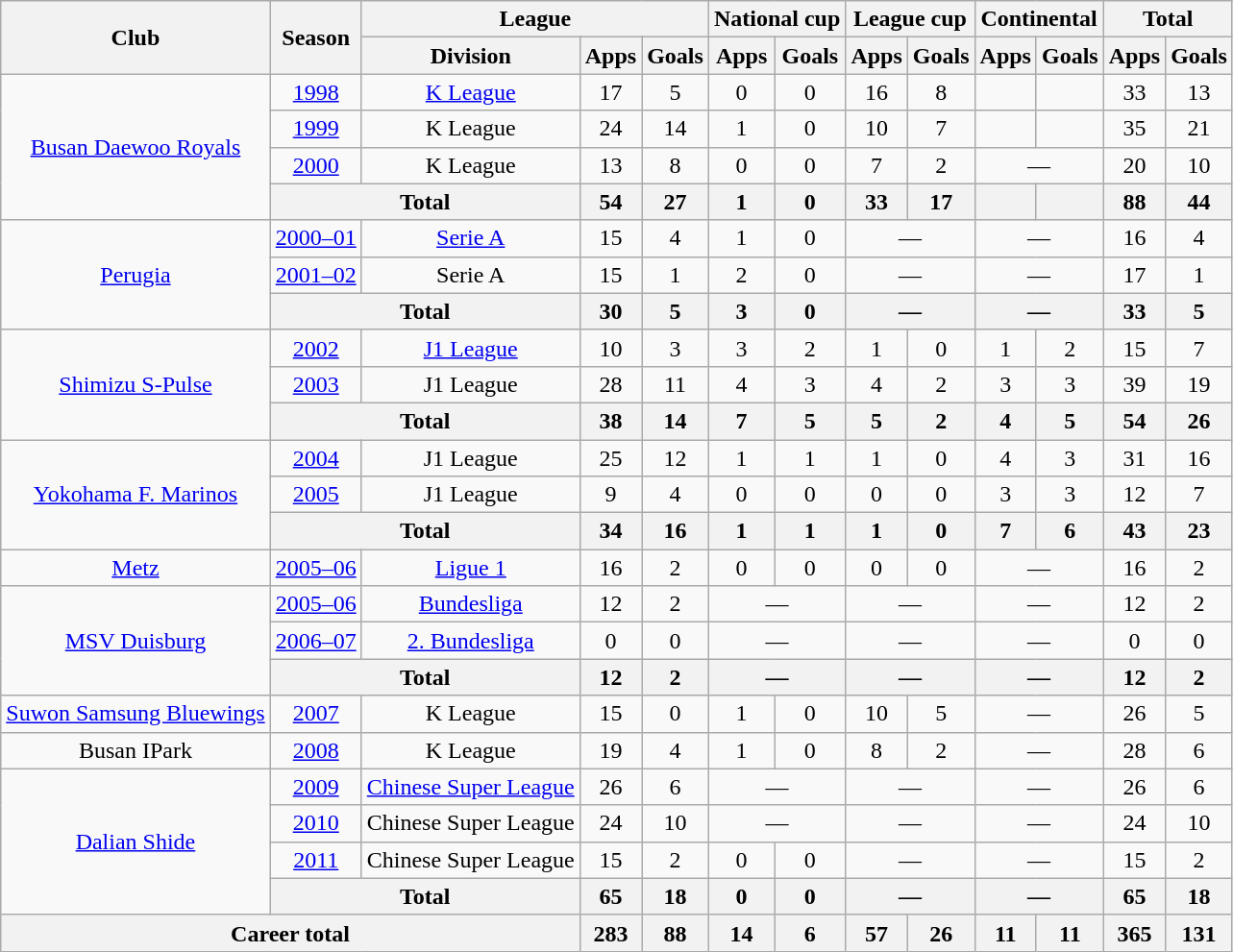<table class="wikitable" style="text-align:center">
<tr>
<th rowspan=2>Club</th>
<th rowspan=2>Season</th>
<th colspan=3>League</th>
<th colspan=2>National cup</th>
<th colspan=2>League cup</th>
<th colspan=2>Continental</th>
<th colspan=2>Total</th>
</tr>
<tr>
<th>Division</th>
<th>Apps</th>
<th>Goals</th>
<th>Apps</th>
<th>Goals</th>
<th>Apps</th>
<th>Goals</th>
<th>Apps</th>
<th>Goals</th>
<th>Apps</th>
<th>Goals</th>
</tr>
<tr>
<td rowspan="4"><a href='#'>Busan Daewoo Royals</a></td>
<td><a href='#'>1998</a></td>
<td><a href='#'>K League</a></td>
<td>17</td>
<td>5</td>
<td>0</td>
<td>0</td>
<td>16</td>
<td>8</td>
<td></td>
<td></td>
<td>33</td>
<td>13</td>
</tr>
<tr>
<td><a href='#'>1999</a></td>
<td>K League</td>
<td>24</td>
<td>14</td>
<td>1</td>
<td>0</td>
<td>10</td>
<td>7</td>
<td></td>
<td></td>
<td>35</td>
<td>21</td>
</tr>
<tr>
<td><a href='#'>2000</a></td>
<td>K League</td>
<td>13</td>
<td>8</td>
<td>0</td>
<td>0</td>
<td>7</td>
<td>2</td>
<td colspan="2">—</td>
<td>20</td>
<td>10</td>
</tr>
<tr>
<th colspan=2>Total</th>
<th>54</th>
<th>27</th>
<th>1</th>
<th>0</th>
<th>33</th>
<th>17</th>
<th></th>
<th></th>
<th>88</th>
<th>44</th>
</tr>
<tr>
<td rowspan="3"><a href='#'>Perugia</a></td>
<td><a href='#'>2000–01</a></td>
<td><a href='#'>Serie A</a></td>
<td>15</td>
<td>4</td>
<td>1</td>
<td>0</td>
<td colspan="2">—</td>
<td colspan=2>—</td>
<td>16</td>
<td>4</td>
</tr>
<tr>
<td><a href='#'>2001–02</a></td>
<td>Serie A</td>
<td>15</td>
<td>1</td>
<td>2</td>
<td>0</td>
<td colspan="2">—</td>
<td colspan=2>—</td>
<td>17</td>
<td>1</td>
</tr>
<tr>
<th colspan=2>Total</th>
<th>30</th>
<th>5</th>
<th>3</th>
<th>0</th>
<th colspan=2>—</th>
<th colspan=2>—</th>
<th>33</th>
<th>5</th>
</tr>
<tr>
<td rowspan="3"><a href='#'>Shimizu S-Pulse</a></td>
<td><a href='#'>2002</a></td>
<td><a href='#'>J1 League</a></td>
<td>10</td>
<td>3</td>
<td>3</td>
<td>2</td>
<td>1</td>
<td>0</td>
<td>1</td>
<td>2</td>
<td>15</td>
<td>7</td>
</tr>
<tr>
<td><a href='#'>2003</a></td>
<td>J1 League</td>
<td>28</td>
<td>11</td>
<td>4</td>
<td>3</td>
<td>4</td>
<td>2</td>
<td>3</td>
<td>3</td>
<td>39</td>
<td>19</td>
</tr>
<tr>
<th colspan=2>Total</th>
<th>38</th>
<th>14</th>
<th>7</th>
<th>5</th>
<th>5</th>
<th>2</th>
<th>4</th>
<th>5</th>
<th>54</th>
<th>26</th>
</tr>
<tr>
<td rowspan="3"><a href='#'>Yokohama F. Marinos</a></td>
<td><a href='#'>2004</a></td>
<td>J1 League</td>
<td>25</td>
<td>12</td>
<td>1</td>
<td>1</td>
<td>1</td>
<td>0</td>
<td>4</td>
<td>3</td>
<td>31</td>
<td>16</td>
</tr>
<tr>
<td><a href='#'>2005</a></td>
<td>J1 League</td>
<td>9</td>
<td>4</td>
<td>0</td>
<td>0</td>
<td>0</td>
<td>0</td>
<td>3</td>
<td>3</td>
<td>12</td>
<td>7</td>
</tr>
<tr>
<th colspan=2>Total</th>
<th>34</th>
<th>16</th>
<th>1</th>
<th>1</th>
<th>1</th>
<th>0</th>
<th>7</th>
<th>6</th>
<th>43</th>
<th>23</th>
</tr>
<tr>
<td><a href='#'>Metz</a></td>
<td><a href='#'>2005–06</a></td>
<td><a href='#'>Ligue 1</a></td>
<td>16</td>
<td>2</td>
<td>0</td>
<td>0</td>
<td>0</td>
<td>0</td>
<td colspan=2>—</td>
<td>16</td>
<td>2</td>
</tr>
<tr>
<td rowspan="3"><a href='#'>MSV Duisburg</a></td>
<td><a href='#'>2005–06</a></td>
<td><a href='#'>Bundesliga</a></td>
<td>12</td>
<td>2</td>
<td colspan="2">—</td>
<td colspan="2">—</td>
<td colspan="2">—</td>
<td>12</td>
<td>2</td>
</tr>
<tr>
<td><a href='#'>2006–07</a></td>
<td><a href='#'>2. Bundesliga</a></td>
<td>0</td>
<td>0</td>
<td colspan="2">—</td>
<td colspan="2">—</td>
<td colspan="2">—</td>
<td>0</td>
<td>0</td>
</tr>
<tr>
<th colspan=2>Total</th>
<th>12</th>
<th>2</th>
<th colspan="2">—</th>
<th colspan="2">—</th>
<th colspan="2">—</th>
<th>12</th>
<th>2</th>
</tr>
<tr>
<td><a href='#'>Suwon Samsung Bluewings</a></td>
<td><a href='#'>2007</a></td>
<td>K League</td>
<td>15</td>
<td>0</td>
<td>1</td>
<td>0</td>
<td>10</td>
<td>5</td>
<td colspan="2">—</td>
<td>26</td>
<td>5</td>
</tr>
<tr>
<td>Busan IPark</td>
<td><a href='#'>2008</a></td>
<td>K League</td>
<td>19</td>
<td>4</td>
<td>1</td>
<td>0</td>
<td>8</td>
<td>2</td>
<td colspan="2">—</td>
<td>28</td>
<td>6</td>
</tr>
<tr>
<td rowspan="4"><a href='#'>Dalian Shide</a></td>
<td><a href='#'>2009</a></td>
<td><a href='#'>Chinese Super League</a></td>
<td>26</td>
<td>6</td>
<td colspan="2">—</td>
<td colspan="2">—</td>
<td colspan="2">—</td>
<td>26</td>
<td>6</td>
</tr>
<tr>
<td><a href='#'>2010</a></td>
<td>Chinese Super League</td>
<td>24</td>
<td>10</td>
<td colspan="2">—</td>
<td colspan="2">—</td>
<td colspan="2">—</td>
<td>24</td>
<td>10</td>
</tr>
<tr>
<td><a href='#'>2011</a></td>
<td>Chinese Super League</td>
<td>15</td>
<td>2</td>
<td>0</td>
<td>0</td>
<td colspan="2">—</td>
<td colspan="2">—</td>
<td>15</td>
<td>2</td>
</tr>
<tr>
<th colspan=2>Total</th>
<th>65</th>
<th>18</th>
<th>0</th>
<th>0</th>
<th colspan="2">—</th>
<th colspan="2">—</th>
<th>65</th>
<th>18</th>
</tr>
<tr>
<th colspan=3>Career total</th>
<th>283</th>
<th>88</th>
<th>14</th>
<th>6</th>
<th>57</th>
<th>26</th>
<th>11</th>
<th>11</th>
<th>365</th>
<th>131</th>
</tr>
</table>
